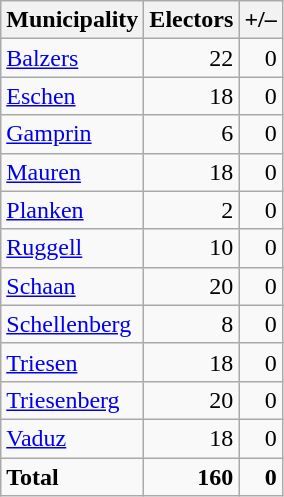<table class="wikitable">
<tr>
<th>Municipality</th>
<th>Electors</th>
<th>+/–</th>
</tr>
<tr>
<td><a href='#'>Balzers</a></td>
<td style="text-align: right;">22</td>
<td align="right">0</td>
</tr>
<tr>
<td><a href='#'>Eschen</a></td>
<td style="text-align: right;">18</td>
<td align="right">0</td>
</tr>
<tr>
<td><a href='#'>Gamprin</a></td>
<td style="text-align: right;">6</td>
<td align="right">0</td>
</tr>
<tr>
<td><a href='#'>Mauren</a></td>
<td style="text-align: right;">18</td>
<td align="right">0</td>
</tr>
<tr>
<td><a href='#'>Planken</a></td>
<td style="text-align: right;">2</td>
<td align="right">0</td>
</tr>
<tr>
<td><a href='#'>Ruggell</a></td>
<td style="text-align: right;">10</td>
<td align="right">0</td>
</tr>
<tr>
<td><a href='#'>Schaan</a></td>
<td style="text-align: right;">20</td>
<td align="right">0</td>
</tr>
<tr>
<td><a href='#'>Schellenberg</a></td>
<td style="text-align: right;">8</td>
<td align="right">0</td>
</tr>
<tr>
<td><a href='#'>Triesen</a></td>
<td style="text-align: right;">18</td>
<td align="right">0</td>
</tr>
<tr>
<td><a href='#'>Triesenberg</a></td>
<td style="text-align: right;">20</td>
<td align="right">0</td>
</tr>
<tr>
<td><a href='#'>Vaduz</a></td>
<td style="text-align: right;">18</td>
<td align="right">0</td>
</tr>
<tr>
<td><strong>Total</strong></td>
<td align="right"><strong>160</strong></td>
<td align="right"><strong>0</strong></td>
</tr>
</table>
